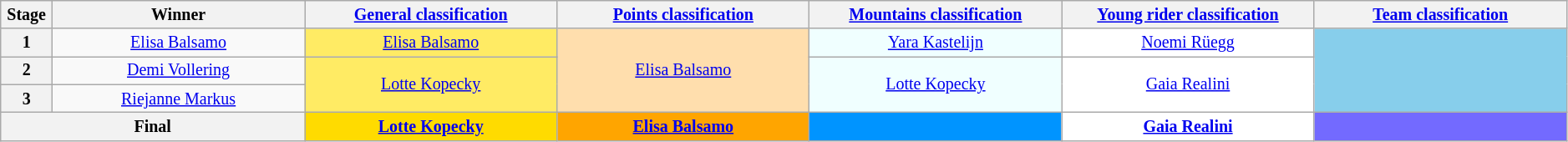<table class="wikitable" style="text-align: center; font-size:smaller;">
<tr>
<th style="width:2%;">Stage</th>
<th style="width:14%;">Winner</th>
<th style="width:14%;"><a href='#'>General classification</a><br></th>
<th style="width:14%;"><a href='#'>Points classification</a><br></th>
<th style="width:14%;"><a href='#'>Mountains classification</a><br></th>
<th style="width:14%;"><a href='#'>Young rider classification</a><br></th>
<th style="width:14%;"><a href='#'>Team classification</a></th>
</tr>
<tr>
<th>1</th>
<td><a href='#'>Elisa Balsamo</a></td>
<td style="background:#FFEB64;"><a href='#'>Elisa Balsamo</a></td>
<td rowspan="3" style="background:navajowhite;"><a href='#'>Elisa Balsamo</a></td>
<td style="background:azure;"><a href='#'>Yara Kastelijn</a></td>
<td style="background:white;"><a href='#'>Noemi Rüegg</a></td>
<td rowspan="3" style="background:skyblue;"></td>
</tr>
<tr>
<th>2</th>
<td><a href='#'>Demi Vollering</a></td>
<td rowspan="2" style="background:#FFEB64;"><a href='#'>Lotte Kopecky</a></td>
<td rowspan="2" style="background:azure;"><a href='#'>Lotte Kopecky</a></td>
<td rowspan="2" style="background:white;"><a href='#'>Gaia Realini</a></td>
</tr>
<tr>
<th>3</th>
<td><a href='#'>Riejanne Markus</a></td>
</tr>
<tr>
<th colspan="2">Final</th>
<th style="background:#FFDB00;"><a href='#'>Lotte Kopecky</a></th>
<th style="background:orange;"><a href='#'>Elisa Balsamo</a></th>
<th style="background:#0094ff"></th>
<th style="background:white;"><a href='#'>Gaia Realini</a></th>
<th style="background:#736aff;"></th>
</tr>
</table>
